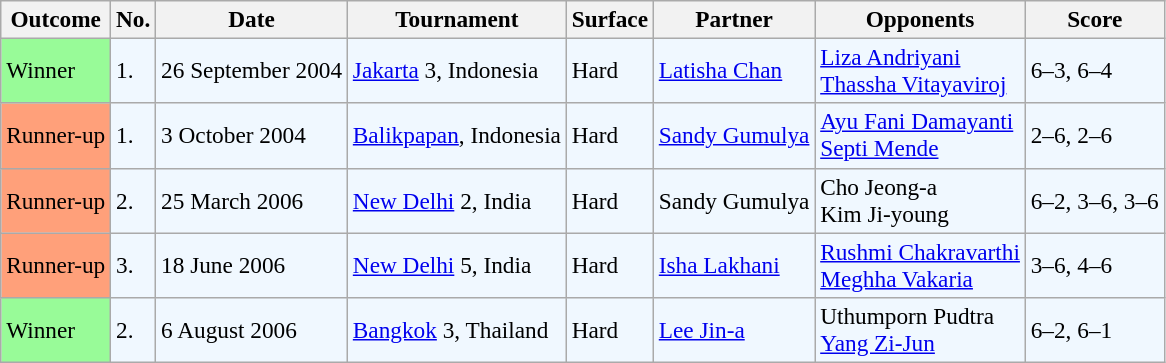<table class="sortable wikitable" style=font-size:97%>
<tr>
<th>Outcome</th>
<th>No.</th>
<th>Date</th>
<th>Tournament</th>
<th>Surface</th>
<th>Partner</th>
<th>Opponents</th>
<th class="unsortable">Score</th>
</tr>
<tr bgcolor="#f0f8ff">
<td style="background:#98fb98;">Winner</td>
<td>1.</td>
<td>26 September 2004</td>
<td><a href='#'>Jakarta</a> 3, Indonesia</td>
<td>Hard</td>
<td> <a href='#'>Latisha Chan</a></td>
<td> <a href='#'>Liza Andriyani</a> <br>  <a href='#'>Thassha Vitayaviroj</a></td>
<td>6–3, 6–4</td>
</tr>
<tr bgcolor="#f0f8ff">
<td style="background:#ffa07a;">Runner-up</td>
<td>1.</td>
<td>3 October 2004</td>
<td><a href='#'>Balikpapan</a>, Indonesia</td>
<td>Hard</td>
<td> <a href='#'>Sandy Gumulya</a></td>
<td> <a href='#'>Ayu Fani Damayanti</a> <br>  <a href='#'>Septi Mende</a></td>
<td>2–6, 2–6</td>
</tr>
<tr bgcolor="#f0f8ff">
<td style="background:#ffa07a;">Runner-up</td>
<td>2.</td>
<td>25 March 2006</td>
<td><a href='#'>New Delhi</a> 2, India</td>
<td>Hard</td>
<td> Sandy Gumulya</td>
<td> Cho Jeong-a <br>  Kim Ji-young</td>
<td>6–2, 3–6, 3–6</td>
</tr>
<tr style="background:#f0f8ff;">
<td style="background:#ffa07a;">Runner-up</td>
<td>3.</td>
<td>18 June 2006</td>
<td><a href='#'>New Delhi</a> 5, India</td>
<td>Hard</td>
<td> <a href='#'>Isha Lakhani</a></td>
<td> <a href='#'>Rushmi Chakravarthi</a> <br>  <a href='#'>Meghha Vakaria</a></td>
<td>3–6, 4–6</td>
</tr>
<tr bgcolor="#f0f8ff">
<td bgcolor="98FB98">Winner</td>
<td>2.</td>
<td>6 August 2006</td>
<td><a href='#'>Bangkok</a> 3, Thailand</td>
<td>Hard</td>
<td> <a href='#'>Lee Jin-a</a></td>
<td> Uthumporn Pudtra <br>  <a href='#'>Yang Zi-Jun</a></td>
<td>6–2, 6–1</td>
</tr>
</table>
